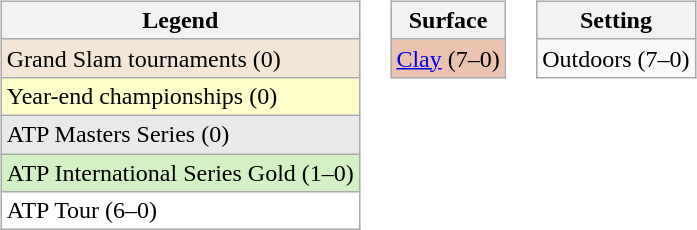<table>
<tr valign=top>
<td><br><table class=wikitable>
<tr>
<th>Legend</th>
</tr>
<tr style="background:#f3e6d7;">
<td>Grand Slam tournaments (0)</td>
</tr>
<tr style="background:#ffc;">
<td>Year-end championships (0)</td>
</tr>
<tr style="background:#e9e9e9;">
<td>ATP Masters Series (0)</td>
</tr>
<tr style="background:#d4f1c5;">
<td>ATP International Series Gold (1–0)</td>
</tr>
<tr bgcolor=White>
<td>ATP Tour (6–0)</td>
</tr>
</table>
</td>
<td><br><table class=wikitable>
<tr>
<th>Surface</th>
</tr>
<tr>
<td bgcolor=EBC2AF><a href='#'>Clay</a> (7–0)</td>
</tr>
</table>
</td>
<td><br><table class=wikitable>
<tr>
<th>Setting</th>
</tr>
<tr>
<td>Outdoors (7–0)</td>
</tr>
</table>
</td>
</tr>
</table>
